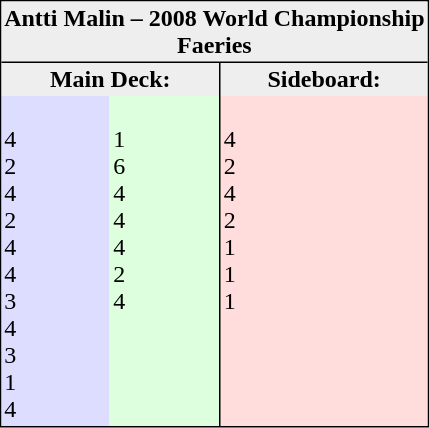<table align="right" border="0" cellspacing="0" cellpadding="2" style="border: 1px solid black; margin-left: 1ex;">
<tr>
<th colspan="3" style="background-color: #eee; border-bottom: 1px solid black;">Antti Malin – 2008 World Championship<br>Faeries</th>
</tr>
<tr style="background-color: #eee;">
<th colspan="2">Main Deck:</th>
<th style="border-left: 1px solid black;">Sideboard:</th>
</tr>
<tr valign="top">
<td style="background-color: #ddf;"><br>4 <br>
2 <br>
4 <br>
2 <br>4 <br>
4 <br>
3 <br>
4 <br>
3 <br>
1 <br>
4 <br></td>
<td style="background-color: #dfd;"><br>1 <br>
6 <br>
4 <br>
4 <br>
4 <br>
2 <br>
4 <br></td>
<td style="background-color: #fdd; border-left: 1px solid black;"><br>4 <br>
2 <br>
4 <br>
2 <br>
1 <br>
1 <br>
1 <br></td>
</tr>
</table>
